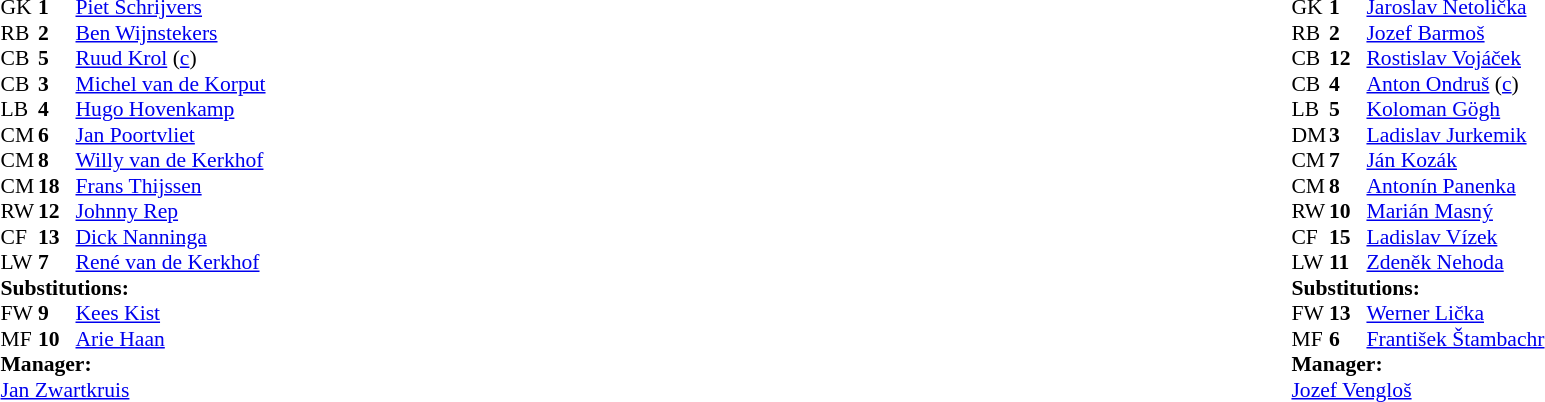<table style="width:100%;">
<tr>
<td style="vertical-align:top; width:40%;"><br><table style="font-size:90%" cellspacing="0" cellpadding="0">
<tr>
<th width="25"></th>
<th width="25"></th>
</tr>
<tr>
<td>GK</td>
<td><strong>1</strong></td>
<td><a href='#'>Piet Schrijvers</a></td>
</tr>
<tr>
<td>RB</td>
<td><strong>2</strong></td>
<td><a href='#'>Ben Wijnstekers</a></td>
</tr>
<tr>
<td>CB</td>
<td><strong>5</strong></td>
<td><a href='#'>Ruud Krol</a> (<a href='#'>c</a>)</td>
</tr>
<tr>
<td>CB</td>
<td><strong>3</strong></td>
<td><a href='#'>Michel van de Korput</a></td>
</tr>
<tr>
<td>LB</td>
<td><strong>4</strong></td>
<td><a href='#'>Hugo Hovenkamp</a></td>
</tr>
<tr>
<td>CM</td>
<td><strong>6</strong></td>
<td><a href='#'>Jan Poortvliet</a></td>
</tr>
<tr>
<td>CM</td>
<td><strong>8</strong></td>
<td><a href='#'>Willy van de Kerkhof</a></td>
</tr>
<tr>
<td>CM</td>
<td><strong>18</strong></td>
<td><a href='#'>Frans Thijssen</a></td>
</tr>
<tr>
<td>RW</td>
<td><strong>12</strong></td>
<td><a href='#'>Johnny Rep</a></td>
<td></td>
</tr>
<tr>
<td>CF</td>
<td><strong>13</strong></td>
<td><a href='#'>Dick Nanninga</a></td>
<td></td>
<td></td>
</tr>
<tr>
<td>LW</td>
<td><strong>7</strong></td>
<td><a href='#'>René van de Kerkhof</a></td>
<td></td>
<td></td>
</tr>
<tr>
<td colspan=3><strong>Substitutions:</strong></td>
</tr>
<tr>
<td>FW</td>
<td><strong>9</strong></td>
<td><a href='#'>Kees Kist</a></td>
<td></td>
<td></td>
</tr>
<tr>
<td>MF</td>
<td><strong>10</strong></td>
<td><a href='#'>Arie Haan</a></td>
<td></td>
<td></td>
</tr>
<tr>
<td colspan=3><strong>Manager:</strong></td>
</tr>
<tr>
<td colspan=3><a href='#'>Jan Zwartkruis</a></td>
</tr>
</table>
</td>
<td valign="top"></td>
<td style="vertical-align:top; width:50%;"><br><table style="font-size:90%; margin:auto;" cellspacing="0" cellpadding="0">
<tr>
<th width=25></th>
<th width=25></th>
</tr>
<tr>
<td>GK</td>
<td><strong>1</strong></td>
<td><a href='#'>Jaroslav Netolička</a></td>
</tr>
<tr>
<td>RB</td>
<td><strong>2</strong></td>
<td><a href='#'>Jozef Barmoš</a></td>
</tr>
<tr>
<td>CB</td>
<td><strong>12</strong></td>
<td><a href='#'>Rostislav Vojáček</a></td>
</tr>
<tr>
<td>CB</td>
<td><strong>4</strong></td>
<td><a href='#'>Anton Ondruš</a> (<a href='#'>c</a>)</td>
</tr>
<tr>
<td>LB</td>
<td><strong>5</strong></td>
<td><a href='#'>Koloman Gögh</a></td>
</tr>
<tr>
<td>DM</td>
<td><strong>3</strong></td>
<td><a href='#'>Ladislav Jurkemik</a></td>
</tr>
<tr>
<td>CM</td>
<td><strong>7</strong></td>
<td><a href='#'>Ján Kozák</a></td>
</tr>
<tr>
<td>CM</td>
<td><strong>8</strong></td>
<td><a href='#'>Antonín Panenka</a></td>
<td></td>
<td></td>
</tr>
<tr>
<td>RW</td>
<td><strong>10</strong></td>
<td><a href='#'>Marián Masný</a></td>
<td></td>
<td></td>
</tr>
<tr>
<td>CF</td>
<td><strong>15</strong></td>
<td><a href='#'>Ladislav Vízek</a></td>
</tr>
<tr>
<td>LW</td>
<td><strong>11</strong></td>
<td><a href='#'>Zdeněk Nehoda</a></td>
</tr>
<tr>
<td colspan=3><strong>Substitutions:</strong></td>
</tr>
<tr>
<td>FW</td>
<td><strong>13</strong></td>
<td><a href='#'>Werner Lička</a></td>
<td></td>
<td></td>
</tr>
<tr>
<td>MF</td>
<td><strong>6</strong></td>
<td><a href='#'>František Štambachr</a></td>
<td></td>
<td></td>
</tr>
<tr>
<td colspan=3><strong>Manager:</strong></td>
</tr>
<tr>
<td colspan=3><a href='#'>Jozef Vengloš</a></td>
</tr>
</table>
</td>
</tr>
</table>
